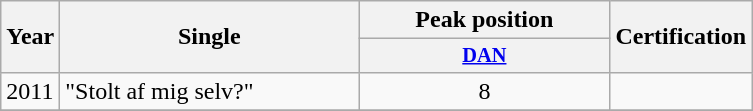<table class="wikitable plainrowheaders" style="text-align:left;" border="1">
<tr>
<th scope="col" rowspan="2">Year</th>
<th scope="col" rowspan="2" style="width:12em;">Single</th>
<th scope="col" colspan="1" style="width:10em;">Peak position</th>
<th scope="col" rowspan="2">Certification</th>
</tr>
<tr>
<th scope="col" style="width:3em;font-size:85%;"><a href='#'>DAN</a><br></th>
</tr>
<tr>
<td>2011</td>
<td>"Stolt af mig selv?" <br></td>
<td style="text-align:center;">8</td>
<td></td>
</tr>
<tr>
</tr>
</table>
